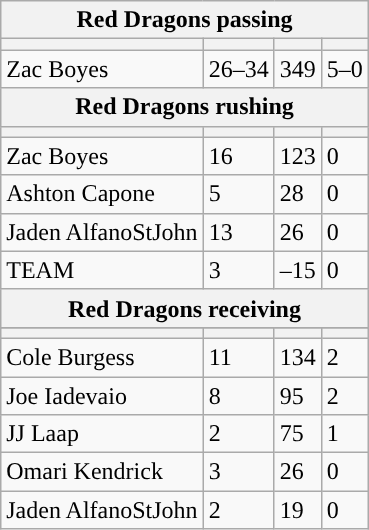<table class="wikitable plainrowheaders">
<tr>
<th colspan="6">Red Dragons passing</th>
</tr>
<tr>
<th scope="col"></th>
<th scope="col"></th>
<th scope="col"></th>
<th scope="col"></th>
</tr>
<tr>
<td>Zac Boyes</td>
<td>26–34</td>
<td>349</td>
<td>5–0</td>
</tr>
<tr>
<th colspan="6">Red Dragons rushing</th>
</tr>
<tr>
<th scope="col"></th>
<th scope="col"></th>
<th scope="col"></th>
<th scope="col"></th>
</tr>
<tr>
<td>Zac Boyes</td>
<td>16</td>
<td>123</td>
<td>0</td>
</tr>
<tr>
<td>Ashton Capone</td>
<td>5</td>
<td>28</td>
<td>0</td>
</tr>
<tr>
<td>Jaden AlfanoStJohn</td>
<td>13</td>
<td>26</td>
<td>0</td>
</tr>
<tr>
<td>TEAM</td>
<td>3</td>
<td>–15</td>
<td>0</td>
</tr>
<tr>
<th colspan="6">Red Dragons receiving</th>
</tr>
<tr>
</tr>
<tr>
<th scope="col"></th>
<th scope="col"></th>
<th scope="col"></th>
<th scope="col"></th>
</tr>
<tr>
<td>Cole Burgess</td>
<td>11</td>
<td>134</td>
<td>2</td>
</tr>
<tr>
<td>Joe Iadevaio</td>
<td>8</td>
<td>95</td>
<td>2</td>
</tr>
<tr>
<td>JJ Laap</td>
<td>2</td>
<td>75</td>
<td>1</td>
</tr>
<tr>
<td>Omari Kendrick</td>
<td>3</td>
<td>26</td>
<td>0</td>
</tr>
<tr>
<td>Jaden AlfanoStJohn</td>
<td>2</td>
<td>19</td>
<td>0</td>
</tr>
</table>
